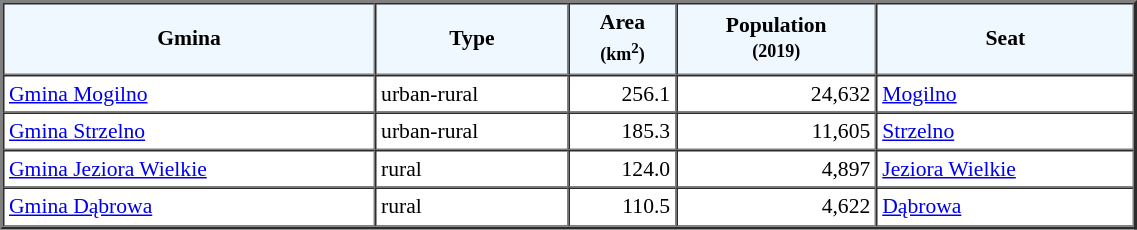<table width="60%" border="2" cellpadding="3" cellspacing="0" style="font-size:90%;line-height:120%;">
<tr bgcolor="F0F8FF">
<td style="text-align:center;"><strong>Gmina</strong></td>
<td style="text-align:center;"><strong>Type</strong></td>
<td style="text-align:center;"><strong>Area<br><small>(km<sup>2</sup>)</small></strong></td>
<td style="text-align:center;"><strong>Population<br><small>(2019)</small></strong></td>
<td style="text-align:center;"><strong>Seat</strong></td>
</tr>
<tr>
<td><a href='#'>Gmina Mogilno</a></td>
<td>urban-rural</td>
<td style="text-align:right;">256.1</td>
<td style="text-align:right;">24,632</td>
<td><a href='#'>Mogilno</a></td>
</tr>
<tr>
<td><a href='#'>Gmina Strzelno</a></td>
<td>urban-rural</td>
<td style="text-align:right;">185.3</td>
<td style="text-align:right;">11,605</td>
<td><a href='#'>Strzelno</a></td>
</tr>
<tr>
<td><a href='#'>Gmina Jeziora Wielkie</a></td>
<td>rural</td>
<td style="text-align:right;">124.0</td>
<td style="text-align:right;">4,897</td>
<td><a href='#'>Jeziora Wielkie</a></td>
</tr>
<tr>
<td><a href='#'>Gmina Dąbrowa</a></td>
<td>rural</td>
<td style="text-align:right;">110.5</td>
<td style="text-align:right;">4,622</td>
<td><a href='#'>Dąbrowa</a></td>
</tr>
<tr>
</tr>
</table>
